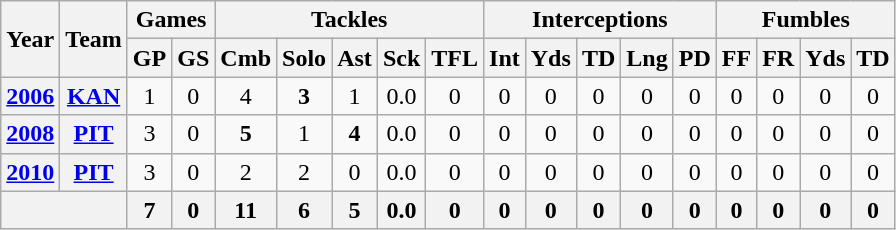<table class="wikitable" style="text-align:center">
<tr>
<th rowspan="2">Year</th>
<th rowspan="2">Team</th>
<th colspan="2">Games</th>
<th colspan="5">Tackles</th>
<th colspan="5">Interceptions</th>
<th colspan="4">Fumbles</th>
</tr>
<tr>
<th>GP</th>
<th>GS</th>
<th>Cmb</th>
<th>Solo</th>
<th>Ast</th>
<th>Sck</th>
<th>TFL</th>
<th>Int</th>
<th>Yds</th>
<th>TD</th>
<th>Lng</th>
<th>PD</th>
<th>FF</th>
<th>FR</th>
<th>Yds</th>
<th>TD</th>
</tr>
<tr>
<th><a href='#'>2006</a></th>
<th><a href='#'>KAN</a></th>
<td>1</td>
<td>0</td>
<td>4</td>
<td><strong>3</strong></td>
<td>1</td>
<td>0.0</td>
<td>0</td>
<td>0</td>
<td>0</td>
<td>0</td>
<td>0</td>
<td>0</td>
<td>0</td>
<td>0</td>
<td>0</td>
<td>0</td>
</tr>
<tr>
<th><a href='#'>2008</a></th>
<th><a href='#'>PIT</a></th>
<td>3</td>
<td>0</td>
<td><strong>5</strong></td>
<td>1</td>
<td><strong>4</strong></td>
<td>0.0</td>
<td>0</td>
<td>0</td>
<td>0</td>
<td>0</td>
<td>0</td>
<td>0</td>
<td>0</td>
<td>0</td>
<td>0</td>
<td>0</td>
</tr>
<tr>
<th><a href='#'>2010</a></th>
<th><a href='#'>PIT</a></th>
<td>3</td>
<td>0</td>
<td>2</td>
<td>2</td>
<td>0</td>
<td>0.0</td>
<td>0</td>
<td>0</td>
<td>0</td>
<td>0</td>
<td>0</td>
<td>0</td>
<td>0</td>
<td>0</td>
<td>0</td>
<td>0</td>
</tr>
<tr>
<th colspan="2"></th>
<th>7</th>
<th>0</th>
<th>11</th>
<th>6</th>
<th>5</th>
<th>0.0</th>
<th>0</th>
<th>0</th>
<th>0</th>
<th>0</th>
<th>0</th>
<th>0</th>
<th>0</th>
<th>0</th>
<th>0</th>
<th>0</th>
</tr>
</table>
